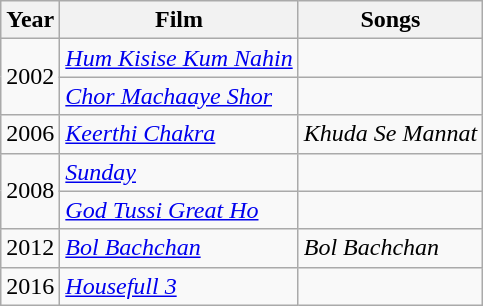<table class="wikitable sortable">
<tr>
<th>Year</th>
<th>Film</th>
<th>Songs</th>
</tr>
<tr>
<td rowspan="2">2002</td>
<td><em><a href='#'>Hum Kisise Kum Nahin</a></em></td>
<td></td>
</tr>
<tr>
<td><em><a href='#'>Chor Machaaye Shor</a></em></td>
<td></td>
</tr>
<tr>
<td>2006</td>
<td><em><a href='#'>Keerthi Chakra</a></em></td>
<td><em>Khuda Se Mannat</em></td>
</tr>
<tr>
<td rowspan="2">2008</td>
<td><em><a href='#'>Sunday</a></em></td>
<td></td>
</tr>
<tr>
<td><em><a href='#'>God Tussi Great Ho</a></em></td>
<td></td>
</tr>
<tr>
<td>2012</td>
<td><em><a href='#'>Bol Bachchan</a></em></td>
<td><em>Bol Bachchan</em></td>
</tr>
<tr>
<td>2016</td>
<td><em><a href='#'>Housefull 3</a></em></td>
<td></td>
</tr>
</table>
